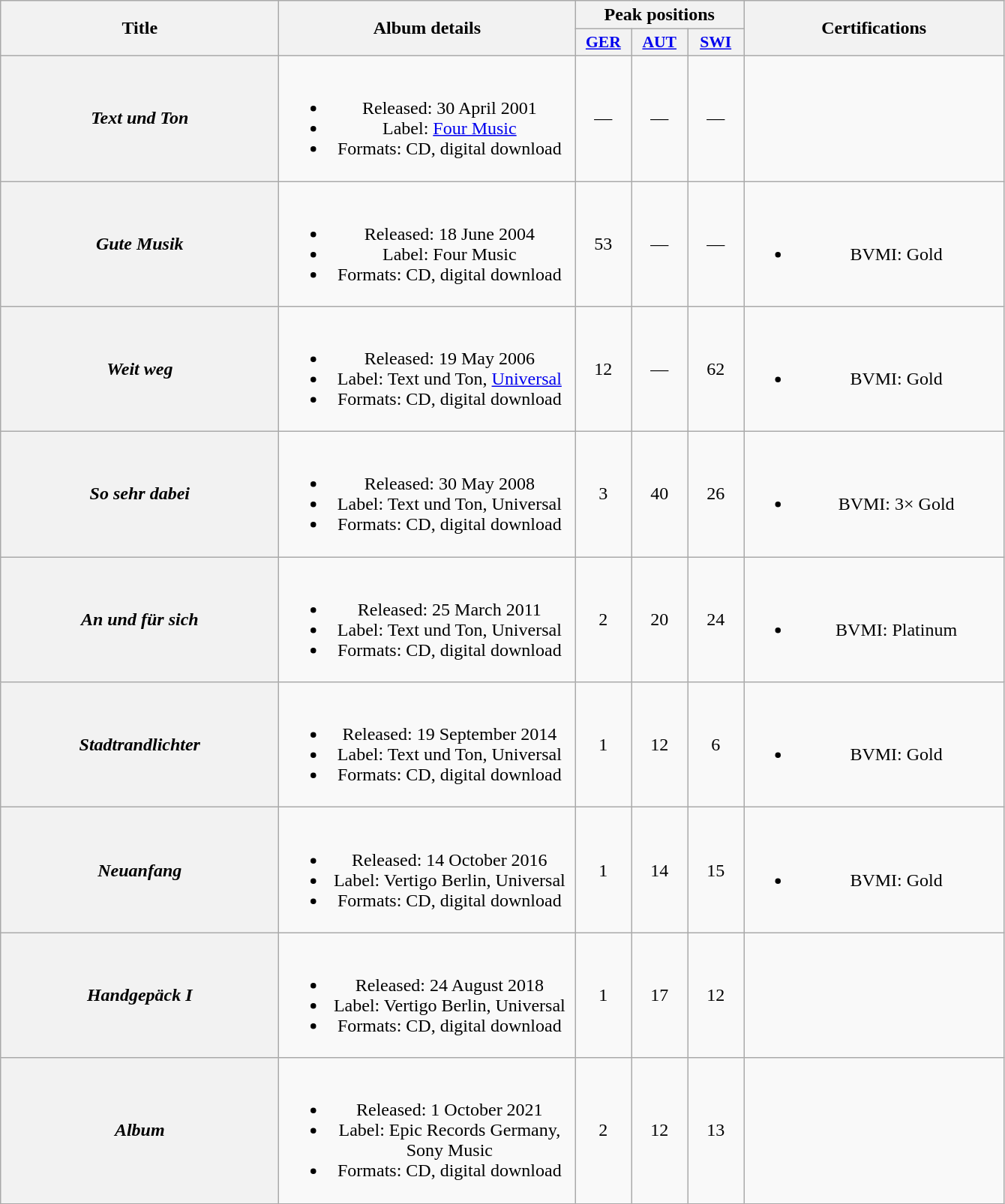<table class="wikitable plainrowheaders" style="text-align:center;" border="1">
<tr>
<th scope="col" rowspan="2" style="width:15em;">Title</th>
<th scope="col" rowspan="2" style="width:16em;">Album details</th>
<th scope="col" colspan="3">Peak positions</th>
<th scope="col" rowspan="2" style="width:14em;">Certifications</th>
</tr>
<tr>
<th scope="col" style="width:3em;font-size:90%;"><a href='#'>GER</a><br></th>
<th scope="col" style="width:3em;font-size:90%;"><a href='#'>AUT</a><br></th>
<th scope="col" style="width:3em;font-size:90%;"><a href='#'>SWI</a><br></th>
</tr>
<tr>
<th scope="row"><em>Text und Ton</em></th>
<td><br><ul><li>Released: 30 April 2001</li><li>Label: <a href='#'>Four Music</a></li><li>Formats: CD, digital download</li></ul></td>
<td>—</td>
<td>—</td>
<td>—</td>
<td></td>
</tr>
<tr>
<th scope="row"><em>Gute Musik</em></th>
<td><br><ul><li>Released: 18 June 2004</li><li>Label: Four Music</li><li>Formats: CD, digital download</li></ul></td>
<td>53</td>
<td>—</td>
<td>—</td>
<td><br><ul><li>BVMI: Gold</li></ul></td>
</tr>
<tr>
<th scope="row"><em>Weit weg</em></th>
<td><br><ul><li>Released: 19 May 2006</li><li>Label: Text und Ton, <a href='#'>Universal</a></li><li>Formats: CD, digital download</li></ul></td>
<td>12</td>
<td>—</td>
<td>62</td>
<td><br><ul><li>BVMI: Gold</li></ul></td>
</tr>
<tr>
<th scope="row"><em>So sehr dabei</em></th>
<td><br><ul><li>Released: 30 May 2008</li><li>Label: Text und Ton, Universal</li><li>Formats: CD, digital download</li></ul></td>
<td>3</td>
<td>40</td>
<td>26</td>
<td><br><ul><li>BVMI: 3× Gold</li></ul></td>
</tr>
<tr>
<th scope="row"><em>An und für sich</em></th>
<td><br><ul><li>Released: 25 March 2011</li><li>Label: Text und Ton, Universal</li><li>Formats: CD, digital download</li></ul></td>
<td>2</td>
<td>20</td>
<td>24</td>
<td><br><ul><li>BVMI: Platinum</li></ul></td>
</tr>
<tr>
<th scope="row"><em>Stadtrandlichter</em></th>
<td><br><ul><li>Released: 19 September 2014</li><li>Label: Text und Ton, Universal</li><li>Formats: CD, digital download</li></ul></td>
<td>1</td>
<td>12</td>
<td>6</td>
<td><br><ul><li>BVMI: Gold</li></ul></td>
</tr>
<tr>
<th scope="row"><em>Neuanfang</em></th>
<td><br><ul><li>Released: 14 October 2016</li><li>Label: Vertigo Berlin, Universal</li><li>Formats: CD, digital download</li></ul></td>
<td>1</td>
<td>14</td>
<td>15</td>
<td><br><ul><li>BVMI: Gold</li></ul></td>
</tr>
<tr>
<th scope="row"><em>Handgepäck I</em></th>
<td><br><ul><li>Released: 24 August 2018</li><li>Label: Vertigo Berlin, Universal</li><li>Formats: CD, digital download</li></ul></td>
<td>1</td>
<td>17</td>
<td>12</td>
<td></td>
</tr>
<tr>
<th scope="row"><em>Album</em></th>
<td><br><ul><li>Released: 1 October 2021</li><li>Label: Epic Records Germany, Sony Music</li><li>Formats: CD, digital download</li></ul></td>
<td>2</td>
<td>12</td>
<td>13</td>
<td></td>
</tr>
</table>
